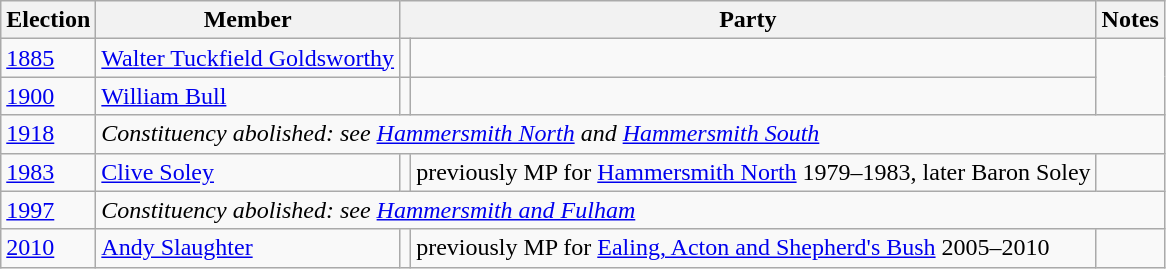<table class="wikitable">
<tr>
<th>Election</th>
<th>Member</th>
<th colspan="2">Party</th>
<th>Notes</th>
</tr>
<tr>
<td><a href='#'>1885</a></td>
<td><a href='#'>Walter Tuckfield Goldsworthy</a></td>
<td></td>
<td></td>
</tr>
<tr>
<td><a href='#'>1900</a></td>
<td><a href='#'>William Bull</a></td>
<td></td>
<td></td>
</tr>
<tr>
<td><a href='#'>1918</a></td>
<td colspan="4"><em>Constituency abolished: see <a href='#'>Hammersmith North</a> and <a href='#'>Hammersmith South</a></em></td>
</tr>
<tr>
<td><a href='#'>1983</a></td>
<td><a href='#'>Clive Soley</a></td>
<td></td>
<td>previously MP for <a href='#'>Hammersmith North</a> 1979–1983, later Baron Soley</td>
</tr>
<tr>
<td><a href='#'>1997</a></td>
<td colspan="4"><em>Constituency abolished: see <a href='#'>Hammersmith and Fulham</a></em></td>
</tr>
<tr>
<td><a href='#'>2010</a></td>
<td><a href='#'>Andy Slaughter</a></td>
<td></td>
<td>previously MP for <a href='#'>Ealing, Acton and Shepherd's Bush</a> 2005–2010</td>
</tr>
</table>
